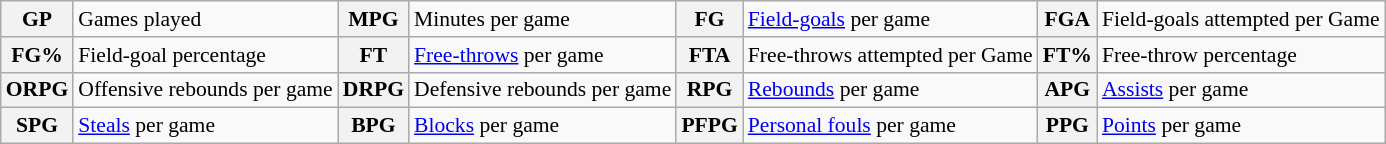<table class="wikitable" style="font-size:90%;">
<tr>
<th>GP</th>
<td>Games played</td>
<th>MPG</th>
<td>Minutes per game</td>
<th>FG</th>
<td><a href='#'>Field-goals</a> per game</td>
<th>FGA</th>
<td>Field-goals attempted per Game</td>
</tr>
<tr>
<th>FG%</th>
<td>Field-goal percentage</td>
<th>FT</th>
<td><a href='#'>Free-throws</a> per game</td>
<th>FTA</th>
<td>Free-throws attempted per Game</td>
<th>FT%</th>
<td>Free-throw percentage</td>
</tr>
<tr>
<th>ORPG</th>
<td>Offensive rebounds per game</td>
<th>DRPG</th>
<td>Defensive rebounds per game</td>
<th>RPG</th>
<td><a href='#'>Rebounds</a> per game</td>
<th>APG</th>
<td><a href='#'>Assists</a> per game</td>
</tr>
<tr>
<th>SPG</th>
<td><a href='#'>Steals</a> per game</td>
<th>BPG</th>
<td><a href='#'>Blocks</a> per game</td>
<th>PFPG</th>
<td><a href='#'>Personal fouls</a> per game</td>
<th>PPG</th>
<td><a href='#'>Points</a> per game</td>
</tr>
</table>
